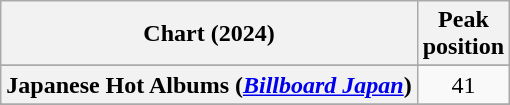<table class="wikitable sortable plainrowheaders" style="text-align:center">
<tr>
<th scope="col">Chart (2024)</th>
<th scope="col">Peak<br>position</th>
</tr>
<tr>
</tr>
<tr>
</tr>
<tr>
</tr>
<tr>
</tr>
<tr>
</tr>
<tr>
</tr>
<tr>
</tr>
<tr>
<th scope="row">Japanese Hot Albums (<em><a href='#'>Billboard Japan</a></em>)</th>
<td>41</td>
</tr>
<tr>
</tr>
<tr>
</tr>
<tr>
</tr>
<tr>
</tr>
</table>
